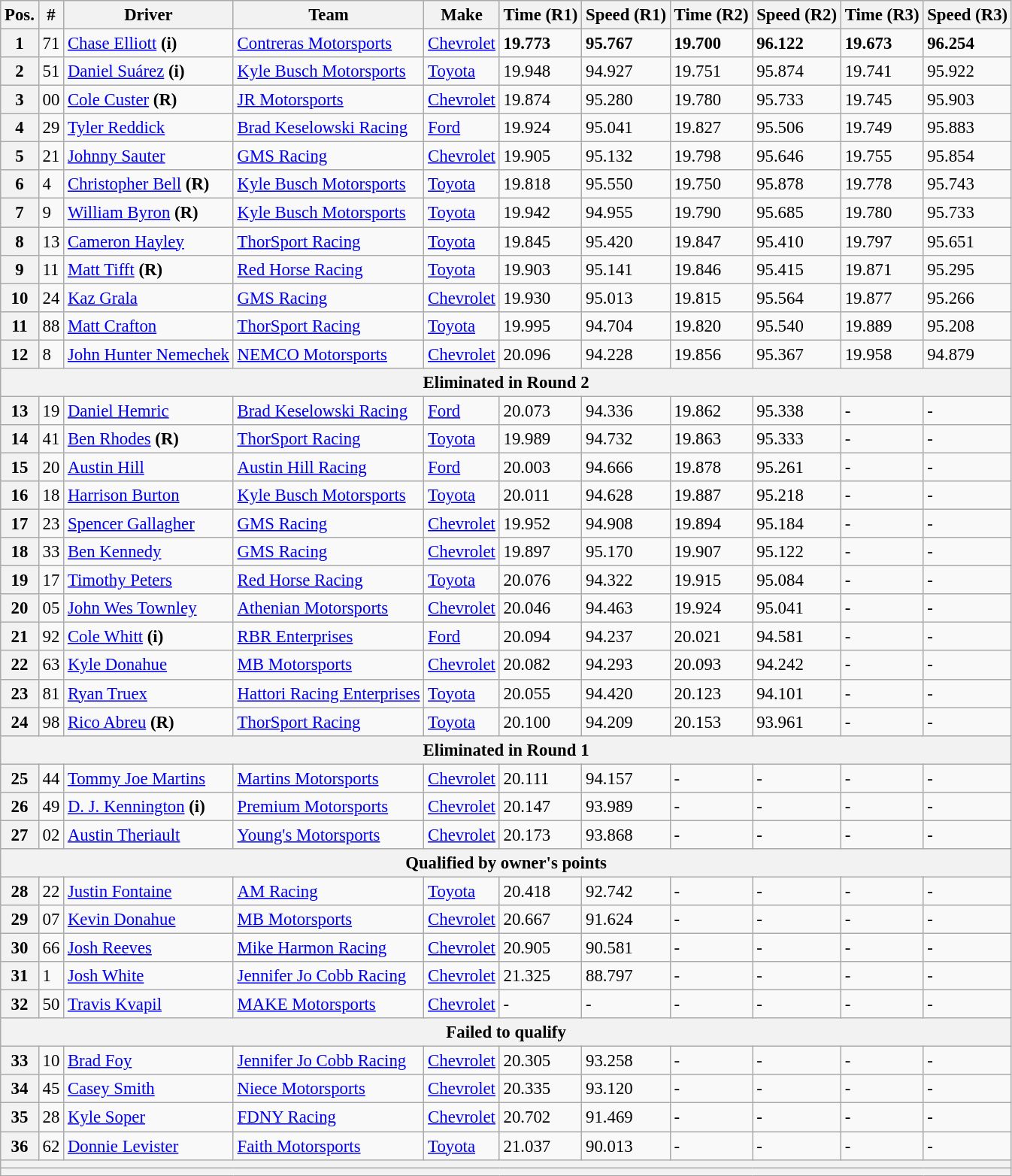<table class="wikitable" style="font-size:95%">
<tr>
<th>Pos.</th>
<th>#</th>
<th>Driver</th>
<th>Team</th>
<th>Make</th>
<th>Time (R1)</th>
<th>Speed (R1)</th>
<th>Time (R2)</th>
<th>Speed (R2)</th>
<th>Time (R3)</th>
<th>Speed (R3)</th>
</tr>
<tr>
<th>1</th>
<td>71</td>
<td><a href='#'>Chase Elliott</a> <strong>(i)</strong></td>
<td><a href='#'>Contreras Motorsports</a></td>
<td><a href='#'>Chevrolet</a></td>
<td><strong>19.773</strong></td>
<td><strong>95.767</strong></td>
<td><strong>19.700</strong></td>
<td><strong>96.122</strong></td>
<td><strong>19.673</strong></td>
<td><strong>96.254</strong></td>
</tr>
<tr>
<th>2</th>
<td>51</td>
<td><a href='#'>Daniel Suárez</a> <strong>(i)</strong></td>
<td><a href='#'>Kyle Busch Motorsports</a></td>
<td><a href='#'>Toyota</a></td>
<td>19.948</td>
<td>94.927</td>
<td>19.751</td>
<td>95.874</td>
<td>19.741</td>
<td>95.922</td>
</tr>
<tr>
<th>3</th>
<td>00</td>
<td><a href='#'>Cole Custer</a> <strong>(R)</strong></td>
<td><a href='#'>JR Motorsports</a></td>
<td><a href='#'>Chevrolet</a></td>
<td>19.874</td>
<td>95.280</td>
<td>19.780</td>
<td>95.733</td>
<td>19.745</td>
<td>95.903</td>
</tr>
<tr>
<th>4</th>
<td>29</td>
<td><a href='#'>Tyler Reddick</a></td>
<td><a href='#'>Brad Keselowski Racing</a></td>
<td><a href='#'>Ford</a></td>
<td>19.924</td>
<td>95.041</td>
<td>19.827</td>
<td>95.506</td>
<td>19.749</td>
<td>95.883</td>
</tr>
<tr>
<th>5</th>
<td>21</td>
<td><a href='#'>Johnny Sauter</a></td>
<td><a href='#'>GMS Racing</a></td>
<td><a href='#'>Chevrolet</a></td>
<td>19.905</td>
<td>95.132</td>
<td>19.798</td>
<td>95.646</td>
<td>19.755</td>
<td>95.854</td>
</tr>
<tr>
<th>6</th>
<td>4</td>
<td><a href='#'>Christopher Bell</a> <strong>(R)</strong></td>
<td><a href='#'>Kyle Busch Motorsports</a></td>
<td><a href='#'>Toyota</a></td>
<td>19.818</td>
<td>95.550</td>
<td>19.750</td>
<td>95.878</td>
<td>19.778</td>
<td>95.743</td>
</tr>
<tr>
<th>7</th>
<td>9</td>
<td><a href='#'>William Byron</a> <strong>(R)</strong></td>
<td><a href='#'>Kyle Busch Motorsports</a></td>
<td><a href='#'>Toyota</a></td>
<td>19.942</td>
<td>94.955</td>
<td>19.790</td>
<td>95.685</td>
<td>19.780</td>
<td>95.733</td>
</tr>
<tr>
<th>8</th>
<td>13</td>
<td><a href='#'>Cameron Hayley</a></td>
<td><a href='#'>ThorSport Racing</a></td>
<td><a href='#'>Toyota</a></td>
<td>19.845</td>
<td>95.420</td>
<td>19.847</td>
<td>95.410</td>
<td>19.797</td>
<td>95.651</td>
</tr>
<tr>
<th>9</th>
<td>11</td>
<td><a href='#'>Matt Tifft</a> <strong>(R)</strong></td>
<td><a href='#'>Red Horse Racing</a></td>
<td><a href='#'>Toyota</a></td>
<td>19.903</td>
<td>95.141</td>
<td>19.846</td>
<td>95.415</td>
<td>19.871</td>
<td>95.295</td>
</tr>
<tr>
<th>10</th>
<td>24</td>
<td><a href='#'>Kaz Grala</a></td>
<td><a href='#'>GMS Racing</a></td>
<td><a href='#'>Chevrolet</a></td>
<td>19.930</td>
<td>95.013</td>
<td>19.815</td>
<td>95.564</td>
<td>19.877</td>
<td>95.266</td>
</tr>
<tr>
<th>11</th>
<td>88</td>
<td><a href='#'>Matt Crafton</a></td>
<td><a href='#'>ThorSport Racing</a></td>
<td><a href='#'>Toyota</a></td>
<td>19.995</td>
<td>94.704</td>
<td>19.820</td>
<td>95.540</td>
<td>19.889</td>
<td>95.208</td>
</tr>
<tr>
<th>12</th>
<td>8</td>
<td><a href='#'>John Hunter Nemechek</a></td>
<td><a href='#'>NEMCO Motorsports</a></td>
<td><a href='#'>Chevrolet</a></td>
<td>20.096</td>
<td>94.228</td>
<td>19.856</td>
<td>95.367</td>
<td>19.958</td>
<td>94.879</td>
</tr>
<tr>
<th colspan="11">Eliminated in Round 2</th>
</tr>
<tr>
<th>13</th>
<td>19</td>
<td><a href='#'>Daniel Hemric</a></td>
<td><a href='#'>Brad Keselowski Racing</a></td>
<td><a href='#'>Ford</a></td>
<td>20.073</td>
<td>94.336</td>
<td>19.862</td>
<td>95.338</td>
<td>-</td>
<td>-</td>
</tr>
<tr>
<th>14</th>
<td>41</td>
<td><a href='#'>Ben Rhodes</a> <strong>(R)</strong></td>
<td><a href='#'>ThorSport Racing</a></td>
<td><a href='#'>Toyota</a></td>
<td>19.989</td>
<td>94.732</td>
<td>19.863</td>
<td>95.333</td>
<td>-</td>
<td>-</td>
</tr>
<tr>
<th>15</th>
<td>20</td>
<td><a href='#'>Austin Hill</a></td>
<td><a href='#'>Austin Hill Racing</a></td>
<td><a href='#'>Ford</a></td>
<td>20.003</td>
<td>94.666</td>
<td>19.878</td>
<td>95.261</td>
<td>-</td>
<td>-</td>
</tr>
<tr>
<th>16</th>
<td>18</td>
<td><a href='#'>Harrison Burton</a></td>
<td><a href='#'>Kyle Busch Motorsports</a></td>
<td><a href='#'>Toyota</a></td>
<td>20.011</td>
<td>94.628</td>
<td>19.887</td>
<td>95.218</td>
<td>-</td>
<td>-</td>
</tr>
<tr>
<th>17</th>
<td>23</td>
<td><a href='#'>Spencer Gallagher</a></td>
<td><a href='#'>GMS Racing</a></td>
<td><a href='#'>Chevrolet</a></td>
<td>19.952</td>
<td>94.908</td>
<td>19.894</td>
<td>95.184</td>
<td>-</td>
<td>-</td>
</tr>
<tr>
<th>18</th>
<td>33</td>
<td><a href='#'>Ben Kennedy</a></td>
<td><a href='#'>GMS Racing</a></td>
<td><a href='#'>Chevrolet</a></td>
<td>19.897</td>
<td>95.170</td>
<td>19.907</td>
<td>95.122</td>
<td>-</td>
<td>-</td>
</tr>
<tr>
<th>19</th>
<td>17</td>
<td><a href='#'>Timothy Peters</a></td>
<td><a href='#'>Red Horse Racing</a></td>
<td><a href='#'>Toyota</a></td>
<td>20.076</td>
<td>94.322</td>
<td>19.915</td>
<td>95.084</td>
<td>-</td>
<td>-</td>
</tr>
<tr>
<th>20</th>
<td>05</td>
<td><a href='#'>John Wes Townley</a></td>
<td><a href='#'>Athenian Motorsports</a></td>
<td><a href='#'>Chevrolet</a></td>
<td>20.046</td>
<td>94.463</td>
<td>19.924</td>
<td>95.041</td>
<td>-</td>
<td>-</td>
</tr>
<tr>
<th>21</th>
<td>92</td>
<td><a href='#'>Cole Whitt</a> <strong>(i)</strong></td>
<td><a href='#'>RBR Enterprises</a></td>
<td><a href='#'>Ford</a></td>
<td>20.094</td>
<td>94.237</td>
<td>20.021</td>
<td>94.581</td>
<td>-</td>
<td>-</td>
</tr>
<tr>
<th>22</th>
<td>63</td>
<td><a href='#'>Kyle Donahue</a></td>
<td><a href='#'>MB Motorsports</a></td>
<td><a href='#'>Chevrolet</a></td>
<td>20.082</td>
<td>94.293</td>
<td>20.093</td>
<td>94.242</td>
<td>-</td>
<td>-</td>
</tr>
<tr>
<th>23</th>
<td>81</td>
<td><a href='#'>Ryan Truex</a></td>
<td><a href='#'>Hattori Racing Enterprises</a></td>
<td><a href='#'>Toyota</a></td>
<td>20.055</td>
<td>94.420</td>
<td>20.123</td>
<td>94.101</td>
<td>-</td>
<td>-</td>
</tr>
<tr>
<th>24</th>
<td>98</td>
<td><a href='#'>Rico Abreu</a> <strong>(R)</strong></td>
<td><a href='#'>ThorSport Racing</a></td>
<td><a href='#'>Toyota</a></td>
<td>20.100</td>
<td>94.209</td>
<td>20.153</td>
<td>93.961</td>
<td>-</td>
<td>-</td>
</tr>
<tr>
<th colspan="11">Eliminated in Round 1</th>
</tr>
<tr>
<th>25</th>
<td>44</td>
<td><a href='#'>Tommy Joe Martins</a></td>
<td><a href='#'>Martins Motorsports</a></td>
<td><a href='#'>Chevrolet</a></td>
<td>20.111</td>
<td>94.157</td>
<td>-</td>
<td>-</td>
<td>-</td>
<td>-</td>
</tr>
<tr>
<th>26</th>
<td>49</td>
<td><a href='#'>D. J. Kennington</a> <strong>(i)</strong></td>
<td><a href='#'>Premium Motorsports</a></td>
<td><a href='#'>Chevrolet</a></td>
<td>20.147</td>
<td>93.989</td>
<td>-</td>
<td>-</td>
<td>-</td>
<td>-</td>
</tr>
<tr>
<th>27</th>
<td>02</td>
<td><a href='#'>Austin Theriault</a></td>
<td><a href='#'>Young's Motorsports</a></td>
<td><a href='#'>Chevrolet</a></td>
<td>20.173</td>
<td>93.868</td>
<td>-</td>
<td>-</td>
<td>-</td>
<td>-</td>
</tr>
<tr>
<th colspan="11">Qualified by owner's points</th>
</tr>
<tr>
<th>28</th>
<td>22</td>
<td><a href='#'>Justin Fontaine</a></td>
<td><a href='#'>AM Racing</a></td>
<td><a href='#'>Toyota</a></td>
<td>20.418</td>
<td>92.742</td>
<td>-</td>
<td>-</td>
<td>-</td>
<td>-</td>
</tr>
<tr>
<th>29</th>
<td>07</td>
<td><a href='#'>Kevin Donahue</a></td>
<td><a href='#'>MB Motorsports</a></td>
<td><a href='#'>Chevrolet</a></td>
<td>20.667</td>
<td>91.624</td>
<td>-</td>
<td>-</td>
<td>-</td>
<td>-</td>
</tr>
<tr>
<th>30</th>
<td>66</td>
<td><a href='#'>Josh Reeves</a></td>
<td><a href='#'>Mike Harmon Racing</a></td>
<td><a href='#'>Chevrolet</a></td>
<td>20.905</td>
<td>90.581</td>
<td>-</td>
<td>-</td>
<td>-</td>
<td>-</td>
</tr>
<tr>
<th>31</th>
<td>1</td>
<td><a href='#'>Josh White</a></td>
<td><a href='#'>Jennifer Jo Cobb Racing</a></td>
<td><a href='#'>Chevrolet</a></td>
<td>21.325</td>
<td>88.797</td>
<td>-</td>
<td>-</td>
<td>-</td>
<td>-</td>
</tr>
<tr>
<th>32</th>
<td>50</td>
<td><a href='#'>Travis Kvapil</a></td>
<td><a href='#'>MAKE Motorsports</a></td>
<td><a href='#'>Chevrolet</a></td>
<td>-</td>
<td>-</td>
<td>-</td>
<td>-</td>
<td>-</td>
<td>-</td>
</tr>
<tr>
<th colspan="11">Failed to qualify</th>
</tr>
<tr>
<th>33</th>
<td>10</td>
<td><a href='#'>Brad Foy</a></td>
<td><a href='#'>Jennifer Jo Cobb Racing</a></td>
<td><a href='#'>Chevrolet</a></td>
<td>20.305</td>
<td>93.258</td>
<td>-</td>
<td>-</td>
<td>-</td>
<td>-</td>
</tr>
<tr>
<th>34</th>
<td>45</td>
<td><a href='#'>Casey Smith</a></td>
<td><a href='#'>Niece Motorsports</a></td>
<td><a href='#'>Chevrolet</a></td>
<td>20.335</td>
<td>93.120</td>
<td>-</td>
<td>-</td>
<td>-</td>
<td>-</td>
</tr>
<tr>
<th>35</th>
<td>28</td>
<td><a href='#'>Kyle Soper</a></td>
<td><a href='#'>FDNY Racing</a></td>
<td><a href='#'>Chevrolet</a></td>
<td>20.702</td>
<td>91.469</td>
<td>-</td>
<td>-</td>
<td>-</td>
<td>-</td>
</tr>
<tr>
<th>36</th>
<td>62</td>
<td><a href='#'>Donnie Levister</a></td>
<td><a href='#'>Faith Motorsports</a></td>
<td><a href='#'>Toyota</a></td>
<td>21.037</td>
<td>90.013</td>
<td>-</td>
<td>-</td>
<td>-</td>
<td>-</td>
</tr>
<tr>
<th colspan="11"></th>
</tr>
<tr>
<th colspan="11"></th>
</tr>
</table>
